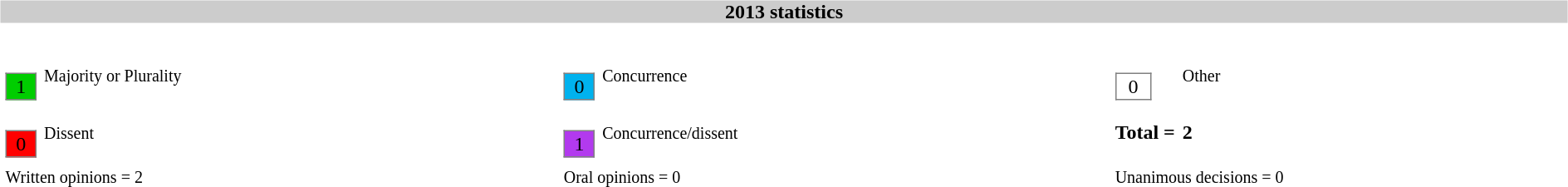<table width=100%>
<tr>
<td><br><table width=100% align=center cellpadding=0 cellspacing=0>
<tr>
<th bgcolor=#CCCCCC>2013 statistics</th>
</tr>
<tr>
<td><br><table width=100% cellpadding="2" cellspacing="2" border="0"width=25px>
<tr>
<td><br><table border="1" style="border-collapse:collapse;">
<tr>
<td align=center bgcolor=#00CD00 width=25px>1</td>
</tr>
</table>
</td>
<td><small>Majority or Plurality</small></td>
<td width=25px><br><table border="1" style="border-collapse:collapse;">
<tr>
<td align=center width=25px bgcolor=#00B2EE>0</td>
</tr>
</table>
</td>
<td><small>Concurrence</small></td>
<td width=25px><br><table border="1" style="border-collapse:collapse;">
<tr>
<td align=center width=25px bgcolor=white>0</td>
</tr>
</table>
</td>
<td><small>Other</small></td>
</tr>
<tr>
<td width=25px><br><table border="1" style="border-collapse:collapse;">
<tr>
<td align=center width=25px bgcolor=red>0</td>
</tr>
</table>
</td>
<td><small>Dissent</small></td>
<td width=25px><br><table border="1" style="border-collapse:collapse;">
<tr>
<td align=center width=25px bgcolor=#B23AEE>1</td>
</tr>
</table>
</td>
<td><small>Concurrence/dissent</small></td>
<td white-space: nowrap><strong>Total = </strong></td>
<td><strong>2</strong></td>
</tr>
<tr>
<td colspan=2><small>Written opinions = 2</small></td>
<td colspan=2><small>Oral opinions = 0</small></td>
<td colspan=2><small> Unanimous decisions = 0</small></td>
</tr>
</table>
</td>
</tr>
</table>
</td>
</tr>
</table>
